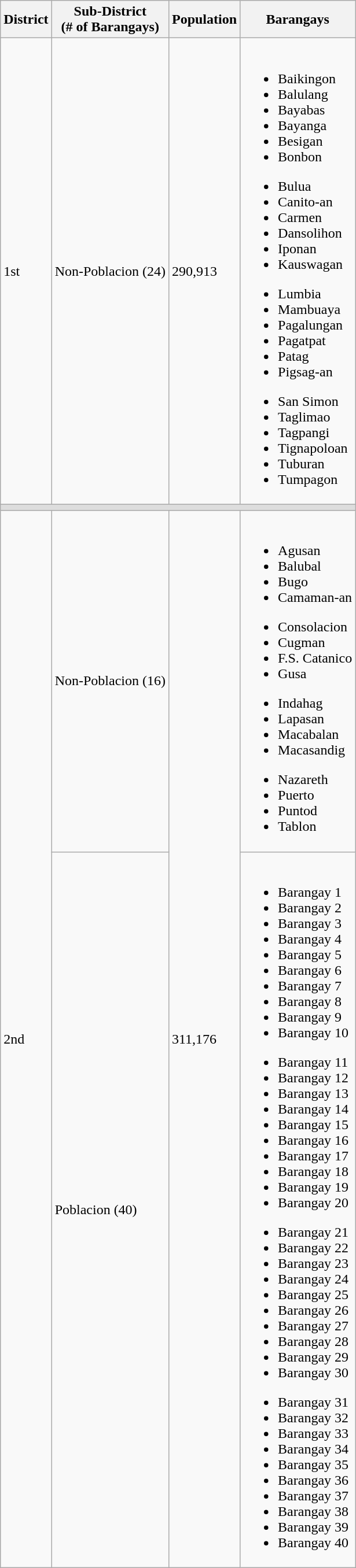<table class="wikitable">
<tr>
<th>District</th>
<th>Sub-District <br>(# of Barangays)</th>
<th>Population </th>
<th>Barangays</th>
</tr>
<tr>
<td rowspan=1>1st</td>
<td>Non-Poblacion (24)</td>
<td>290,913</td>
<td><br><ul><li>Baikingon</li><li>Balulang</li><li>Bayabas</li><li>Bayanga</li><li>Besigan</li><li>Bonbon</li></ul><ul><li>Bulua</li><li>Canito-an</li><li>Carmen</li><li>Dansolihon</li><li>Iponan</li><li>Kauswagan</li></ul><ul><li>Lumbia</li><li>Mambuaya</li><li>Pagalungan</li><li>Pagatpat</li><li>Patag</li><li>Pigsag-an</li></ul><ul><li>San Simon</li><li>Taglimao</li><li>Tagpangi</li><li>Tignapoloan</li><li>Tuburan</li><li>Tumpagon</li></ul></td>
</tr>
<tr style="background:#ddd;">
<td colspan=4></td>
</tr>
<tr>
<td rowspan=2>2nd</td>
<td>Non-Poblacion (16)</td>
<td rowspan=2>311,176</td>
<td><br><ul><li>Agusan</li><li>Balubal</li><li>Bugo</li><li>Camaman-an</li></ul><ul><li>Consolacion</li><li>Cugman</li><li>F.S. Catanico</li><li>Gusa</li></ul><ul><li>Indahag</li><li>Lapasan</li><li>Macabalan</li><li>Macasandig</li></ul><ul><li>Nazareth</li><li>Puerto</li><li>Puntod</li><li>Tablon</li></ul></td>
</tr>
<tr>
<td>Poblacion (40)</td>
<td><br><ul><li>Barangay 1</li><li>Barangay 2</li><li>Barangay 3</li><li>Barangay 4</li><li>Barangay 5</li><li>Barangay 6</li><li>Barangay 7</li><li>Barangay 8</li><li>Barangay 9</li><li>Barangay 10</li></ul><ul><li>Barangay 11</li><li>Barangay 12</li><li>Barangay 13</li><li>Barangay 14</li><li>Barangay 15</li><li>Barangay 16</li><li>Barangay 17</li><li>Barangay 18</li><li>Barangay 19</li><li>Barangay 20</li></ul><ul><li>Barangay 21</li><li>Barangay 22</li><li>Barangay 23</li><li>Barangay 24</li><li>Barangay 25</li><li>Barangay 26</li><li>Barangay 27</li><li>Barangay 28</li><li>Barangay 29</li><li>Barangay 30</li></ul><ul><li>Barangay 31</li><li>Barangay 32</li><li>Barangay 33</li><li>Barangay 34</li><li>Barangay 35</li><li>Barangay 36</li><li>Barangay 37</li><li>Barangay 38</li><li>Barangay 39</li><li>Barangay 40</li></ul></td>
</tr>
</table>
